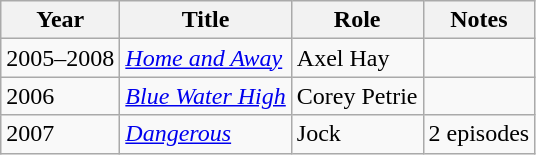<table class="wikitable sortable">
<tr>
<th>Year</th>
<th>Title</th>
<th>Role</th>
<th class="unsortable">Notes</th>
</tr>
<tr>
<td>2005–2008</td>
<td><em><a href='#'>Home and Away</a></em></td>
<td>Axel Hay</td>
<td></td>
</tr>
<tr>
<td>2006</td>
<td><em><a href='#'>Blue Water High</a></em></td>
<td>Corey Petrie</td>
<td></td>
</tr>
<tr>
<td>2007</td>
<td><em><a href='#'>Dangerous</a></em></td>
<td>Jock</td>
<td>2 episodes</td>
</tr>
</table>
